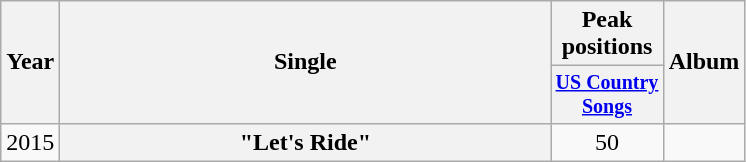<table class="wikitable plainrowheaders" style="text-align:center;">
<tr>
<th rowspan="2">Year</th>
<th rowspan="2" style="width:20em;">Single</th>
<th>Peak<br>positions</th>
<th rowspan="2">Album</th>
</tr>
<tr style="font-size:smaller;">
<th><a href='#'>US Country<br>Songs</a></th>
</tr>
<tr>
<td>2015</td>
<th scope="row">"Let's Ride"</th>
<td>50</td>
<td></td>
</tr>
</table>
